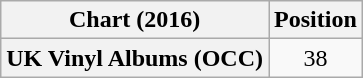<table class="wikitable plainrowheaders sortable">
<tr>
<th scope="col">Chart (2016)</th>
<th scope="col">Position</th>
</tr>
<tr>
<th scope="row">UK Vinyl Albums (OCC)</th>
<td style="text-align:center;">38</td>
</tr>
</table>
